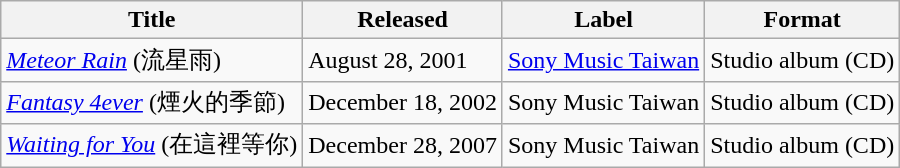<table class="wikitable">
<tr>
<th>Title</th>
<th>Released</th>
<th>Label</th>
<th>Format</th>
</tr>
<tr>
<td><em><a href='#'>Meteor Rain</a></em> (流星雨)</td>
<td>August 28, 2001</td>
<td><a href='#'>Sony Music Taiwan</a></td>
<td>Studio album (CD)</td>
</tr>
<tr>
<td><em><a href='#'>Fantasy 4ever</a></em> (煙火的季節)</td>
<td>December 18, 2002</td>
<td>Sony Music Taiwan</td>
<td>Studio album (CD)</td>
</tr>
<tr>
<td><em><a href='#'>Waiting for You</a></em> (在這裡等你)</td>
<td>December 28, 2007</td>
<td>Sony Music Taiwan</td>
<td>Studio album (CD)</td>
</tr>
</table>
